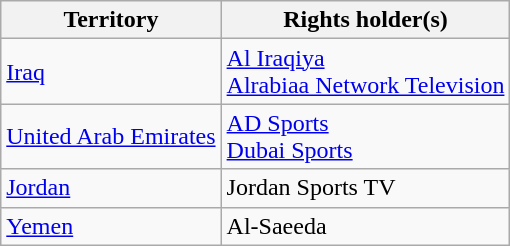<table class=wikitable>
<tr>
<th>Territory</th>
<th>Rights holder(s)</th>
</tr>
<tr>
<td><a href='#'>Iraq</a></td>
<td><a href='#'>Al Iraqiya</a><br><a href='#'>Alrabiaa Network Television</a></td>
</tr>
<tr>
<td><a href='#'>United Arab Emirates</a></td>
<td><a href='#'>AD Sports</a><br><a href='#'>Dubai Sports</a></td>
</tr>
<tr>
<td><a href='#'>Jordan</a></td>
<td>Jordan Sports TV</td>
</tr>
<tr>
<td><a href='#'>Yemen</a></td>
<td>Al-Saeeda</td>
</tr>
</table>
